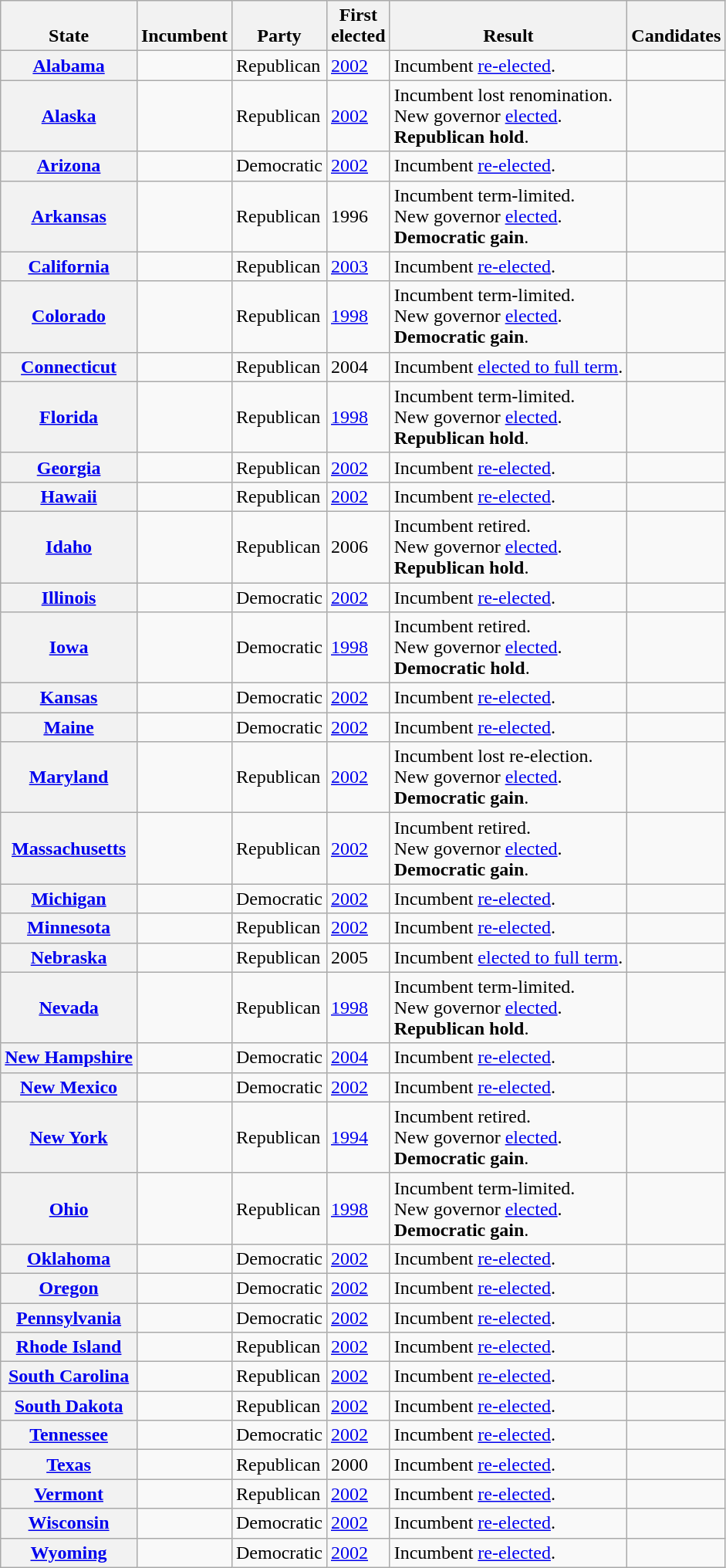<table class="wikitable sortable">
<tr valign=bottom>
<th>State</th>
<th>Incumbent</th>
<th>Party</th>
<th>First<br>elected</th>
<th>Result</th>
<th>Candidates</th>
</tr>
<tr>
<th><a href='#'>Alabama</a></th>
<td></td>
<td>Republican</td>
<td><a href='#'>2002</a></td>
<td>Incumbent <a href='#'>re-elected</a>.</td>
<td nowrap></td>
</tr>
<tr>
<th><a href='#'>Alaska</a></th>
<td></td>
<td>Republican</td>
<td><a href='#'>2002</a></td>
<td>Incumbent lost renomination.<br>New governor <a href='#'>elected</a>.<br><strong>Republican hold</strong>.</td>
<td nowrap></td>
</tr>
<tr>
<th><a href='#'>Arizona</a></th>
<td></td>
<td>Democratic</td>
<td><a href='#'>2002</a></td>
<td>Incumbent <a href='#'>re-elected</a>.</td>
<td nowrap></td>
</tr>
<tr>
<th><a href='#'>Arkansas</a></th>
<td></td>
<td>Republican</td>
<td>1996</td>
<td>Incumbent term-limited.<br>New governor <a href='#'>elected</a>.<br><strong>Democratic gain</strong>.</td>
<td nowrap></td>
</tr>
<tr>
<th><a href='#'>California</a></th>
<td></td>
<td>Republican</td>
<td><a href='#'>2003 </a></td>
<td>Incumbent <a href='#'>re-elected</a>.</td>
<td nowrap></td>
</tr>
<tr>
<th><a href='#'>Colorado</a></th>
<td></td>
<td>Republican</td>
<td><a href='#'>1998</a></td>
<td>Incumbent term-limited.<br>New governor <a href='#'>elected</a>.<br><strong>Democratic gain</strong>.</td>
<td nowrap></td>
</tr>
<tr>
<th><a href='#'>Connecticut</a></th>
<td></td>
<td>Republican</td>
<td>2004</td>
<td>Incumbent <a href='#'>elected to full term</a>.</td>
<td nowrap></td>
</tr>
<tr>
<th><a href='#'>Florida</a></th>
<td></td>
<td>Republican</td>
<td><a href='#'>1998</a></td>
<td>Incumbent term-limited.<br>New governor <a href='#'>elected</a>.<br><strong>Republican hold</strong>.</td>
<td nowrap></td>
</tr>
<tr>
<th><a href='#'>Georgia</a></th>
<td></td>
<td>Republican</td>
<td><a href='#'>2002</a></td>
<td>Incumbent <a href='#'>re-elected</a>.</td>
<td nowrap></td>
</tr>
<tr>
<th><a href='#'>Hawaii</a></th>
<td></td>
<td>Republican</td>
<td><a href='#'>2002</a></td>
<td>Incumbent <a href='#'>re-elected</a>.</td>
<td nowrap></td>
</tr>
<tr>
<th><a href='#'>Idaho</a></th>
<td></td>
<td>Republican</td>
<td>2006</td>
<td>Incumbent retired.<br>New governor <a href='#'>elected</a>.<br><strong>Republican hold</strong>.</td>
<td nowrap></td>
</tr>
<tr>
<th><a href='#'>Illinois</a></th>
<td></td>
<td>Democratic</td>
<td><a href='#'>2002</a></td>
<td>Incumbent <a href='#'>re-elected</a>.</td>
<td nowrap></td>
</tr>
<tr>
<th><a href='#'>Iowa</a></th>
<td></td>
<td>Democratic</td>
<td><a href='#'>1998</a></td>
<td>Incumbent retired.<br>New governor <a href='#'>elected</a>.<br><strong>Democratic hold</strong>.</td>
<td nowrap></td>
</tr>
<tr>
<th><a href='#'>Kansas</a></th>
<td></td>
<td>Democratic</td>
<td><a href='#'>2002</a></td>
<td>Incumbent <a href='#'>re-elected</a>.</td>
<td nowrap></td>
</tr>
<tr>
<th><a href='#'>Maine</a></th>
<td></td>
<td>Democratic</td>
<td><a href='#'>2002</a></td>
<td>Incumbent <a href='#'>re-elected</a>.</td>
<td nowrap></td>
</tr>
<tr>
<th><a href='#'>Maryland</a></th>
<td></td>
<td>Republican</td>
<td><a href='#'>2002</a></td>
<td>Incumbent lost re-election.<br>New governor <a href='#'>elected</a>.<br><strong>Democratic gain</strong>.</td>
<td nowrap></td>
</tr>
<tr>
<th><a href='#'>Massachusetts</a></th>
<td></td>
<td>Republican</td>
<td><a href='#'>2002</a></td>
<td>Incumbent retired.<br>New governor <a href='#'>elected</a>.<br><strong>Democratic gain</strong>.</td>
<td nowrap></td>
</tr>
<tr>
<th><a href='#'>Michigan</a></th>
<td></td>
<td>Democratic</td>
<td><a href='#'>2002</a></td>
<td>Incumbent <a href='#'>re-elected</a>.</td>
<td nowrap></td>
</tr>
<tr>
<th><a href='#'>Minnesota</a></th>
<td></td>
<td>Republican</td>
<td><a href='#'>2002</a></td>
<td>Incumbent <a href='#'>re-elected</a>.</td>
<td nowrap></td>
</tr>
<tr>
<th><a href='#'>Nebraska</a></th>
<td></td>
<td>Republican</td>
<td>2005</td>
<td>Incumbent <a href='#'>elected to full term</a>.</td>
<td nowrap></td>
</tr>
<tr>
<th><a href='#'>Nevada</a></th>
<td></td>
<td>Republican</td>
<td><a href='#'>1998</a></td>
<td>Incumbent term-limited.<br>New governor <a href='#'>elected</a>.<br><strong>Republican hold</strong>.</td>
<td nowrap></td>
</tr>
<tr>
<th><a href='#'>New Hampshire</a></th>
<td></td>
<td>Democratic</td>
<td><a href='#'>2004</a></td>
<td>Incumbent <a href='#'>re-elected</a>.</td>
<td nowrap></td>
</tr>
<tr>
<th><a href='#'>New Mexico</a></th>
<td></td>
<td>Democratic</td>
<td><a href='#'>2002</a></td>
<td>Incumbent <a href='#'>re-elected</a>.</td>
<td nowrap></td>
</tr>
<tr>
<th><a href='#'>New York</a></th>
<td></td>
<td>Republican</td>
<td><a href='#'>1994</a></td>
<td>Incumbent retired.<br>New governor <a href='#'>elected</a>.<br><strong>Democratic gain</strong>.</td>
<td nowrap></td>
</tr>
<tr>
<th><a href='#'>Ohio</a></th>
<td></td>
<td>Republican</td>
<td><a href='#'>1998</a></td>
<td>Incumbent term-limited.<br>New governor <a href='#'>elected</a>.<br><strong>Democratic gain</strong>.</td>
<td nowrap></td>
</tr>
<tr>
<th><a href='#'>Oklahoma</a></th>
<td></td>
<td>Democratic</td>
<td><a href='#'>2002</a></td>
<td>Incumbent <a href='#'>re-elected</a>.</td>
<td nowrap></td>
</tr>
<tr>
<th><a href='#'>Oregon</a></th>
<td></td>
<td>Democratic</td>
<td><a href='#'>2002</a></td>
<td>Incumbent <a href='#'>re-elected</a>.</td>
<td nowrap></td>
</tr>
<tr>
<th><a href='#'>Pennsylvania</a></th>
<td></td>
<td>Democratic</td>
<td><a href='#'>2002</a></td>
<td>Incumbent <a href='#'>re-elected</a>.</td>
<td nowrap></td>
</tr>
<tr>
<th><a href='#'>Rhode Island</a></th>
<td></td>
<td>Republican</td>
<td><a href='#'>2002</a></td>
<td>Incumbent <a href='#'>re-elected</a>.</td>
<td nowrap></td>
</tr>
<tr>
<th><a href='#'>South Carolina</a></th>
<td></td>
<td>Republican</td>
<td><a href='#'>2002</a></td>
<td>Incumbent <a href='#'>re-elected</a>.</td>
<td nowrap></td>
</tr>
<tr>
<th><a href='#'>South Dakota</a></th>
<td></td>
<td>Republican</td>
<td><a href='#'>2002</a></td>
<td>Incumbent <a href='#'>re-elected</a>.</td>
<td nowrap></td>
</tr>
<tr>
<th><a href='#'>Tennessee</a></th>
<td></td>
<td>Democratic</td>
<td><a href='#'>2002</a></td>
<td>Incumbent <a href='#'>re-elected</a>.</td>
<td nowrap></td>
</tr>
<tr>
<th><a href='#'>Texas</a></th>
<td></td>
<td>Republican</td>
<td>2000</td>
<td>Incumbent <a href='#'>re-elected</a>.</td>
<td nowrap></td>
</tr>
<tr>
<th><a href='#'>Vermont</a></th>
<td></td>
<td>Republican</td>
<td><a href='#'>2002</a></td>
<td>Incumbent <a href='#'>re-elected</a>.</td>
<td nowrap></td>
</tr>
<tr>
<th><a href='#'>Wisconsin</a></th>
<td></td>
<td>Democratic</td>
<td><a href='#'>2002</a></td>
<td>Incumbent <a href='#'>re-elected</a>.</td>
<td nowrap></td>
</tr>
<tr>
<th><a href='#'>Wyoming</a></th>
<td></td>
<td>Democratic</td>
<td><a href='#'>2002</a></td>
<td>Incumbent <a href='#'>re-elected</a>.</td>
<td nowrap></td>
</tr>
</table>
